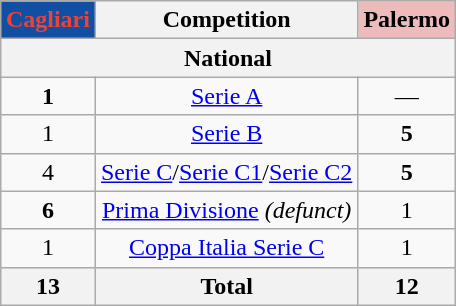<table class="wikitable sortable" style="width:auto; margin:auto;">
<tr>
<th style="color:#ed4336; background-color:#114fa2;">Cagliari</th>
<th>Competition</th>
<th style="color:black; background-color:#EEBBBB;">Palermo</th>
</tr>
<tr style="text-align:center;">
<th colspan="4">National</th>
</tr>
<tr style="text-align:center;">
<td><strong>1</strong></td>
<td><a href='#'>Serie A</a></td>
<td>—</td>
</tr>
<tr style="text-align:center;">
<td>1</td>
<td><a href='#'>Serie B</a></td>
<td><strong>5</strong></td>
</tr>
<tr style="text-align:center;">
<td>4</td>
<td><a href='#'>Serie C</a>/<a href='#'>Serie C1</a>/<a href='#'>Serie C2</a></td>
<td><strong>5</strong></td>
</tr>
<tr style="text-align:center;">
<td><strong>6</strong></td>
<td><a href='#'>Prima Divisione</a> <em>(defunct)</em></td>
<td>1</td>
</tr>
<tr style="text-align:center;">
<td>1</td>
<td><a href='#'>Coppa Italia Serie C</a></td>
<td>1</td>
</tr>
<tr align="center">
<th>13</th>
<th>Total</th>
<th>12</th>
</tr>
</table>
